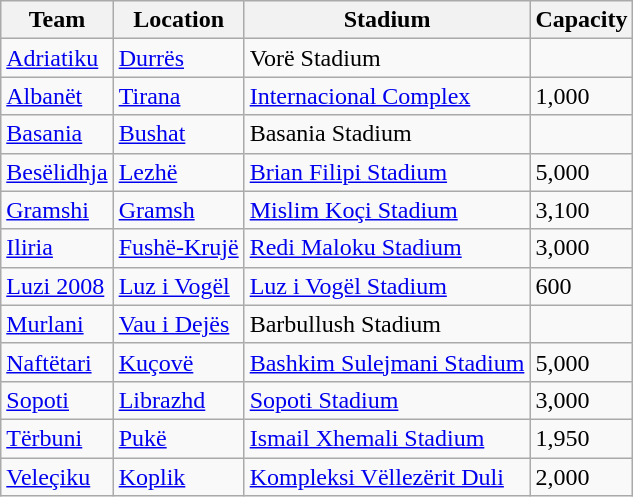<table class="wikitable sortable">
<tr>
<th>Team</th>
<th>Location</th>
<th>Stadium</th>
<th>Capacity</th>
</tr>
<tr>
<td><a href='#'>Adriatiku</a></td>
<td><a href='#'>Durrës</a></td>
<td>Vorë Stadium</td>
<td></td>
</tr>
<tr>
<td><a href='#'>Albanët</a></td>
<td><a href='#'>Tirana</a></td>
<td><a href='#'>Internacional Complex</a></td>
<td>1,000</td>
</tr>
<tr>
<td><a href='#'>Basania</a></td>
<td><a href='#'>Bushat</a></td>
<td>Basania Stadium</td>
<td></td>
</tr>
<tr>
<td><a href='#'>Besëlidhja</a></td>
<td><a href='#'>Lezhë</a></td>
<td><a href='#'>Brian Filipi Stadium</a></td>
<td>5,000</td>
</tr>
<tr>
<td><a href='#'>Gramshi</a></td>
<td><a href='#'>Gramsh</a></td>
<td><a href='#'>Mislim Koçi Stadium</a></td>
<td>3,100</td>
</tr>
<tr>
<td><a href='#'>Iliria</a></td>
<td><a href='#'>Fushë-Krujë</a></td>
<td><a href='#'>Redi Maloku Stadium</a></td>
<td>3,000</td>
</tr>
<tr>
<td><a href='#'>Luzi 2008</a></td>
<td><a href='#'>Luz i Vogël</a></td>
<td><a href='#'>Luz i Vogël Stadium</a></td>
<td>600</td>
</tr>
<tr>
<td><a href='#'>Murlani</a></td>
<td><a href='#'>Vau i Dejës</a></td>
<td>Barbullush Stadium</td>
<td></td>
</tr>
<tr>
<td><a href='#'>Naftëtari</a></td>
<td><a href='#'>Kuçovë</a></td>
<td><a href='#'>Bashkim Sulejmani Stadium</a></td>
<td>5,000</td>
</tr>
<tr>
<td><a href='#'>Sopoti</a></td>
<td><a href='#'>Librazhd</a></td>
<td><a href='#'>Sopoti Stadium</a></td>
<td>3,000</td>
</tr>
<tr>
<td><a href='#'>Tërbuni</a></td>
<td><a href='#'>Pukë</a></td>
<td><a href='#'>Ismail Xhemali Stadium</a></td>
<td>1,950</td>
</tr>
<tr>
<td><a href='#'>Veleçiku</a></td>
<td><a href='#'>Koplik</a></td>
<td><a href='#'>Kompleksi Vëllezërit Duli</a></td>
<td>2,000</td>
</tr>
</table>
